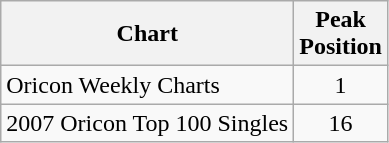<table class="wikitable">
<tr>
<th>Chart</th>
<th>Peak<br>Position</th>
</tr>
<tr>
<td>Oricon Weekly Charts</td>
<td align="center">1</td>
</tr>
<tr>
<td>2007 Oricon Top 100 Singles</td>
<td align="center">16</td>
</tr>
</table>
